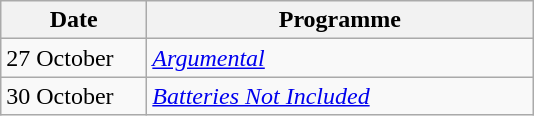<table class="wikitable">
<tr>
<th width=90>Date</th>
<th width=250>Programme</th>
</tr>
<tr>
<td>27 October</td>
<td><em><a href='#'>Argumental</a></em></td>
</tr>
<tr>
<td>30 October</td>
<td><em><a href='#'>Batteries Not Included</a></em></td>
</tr>
</table>
